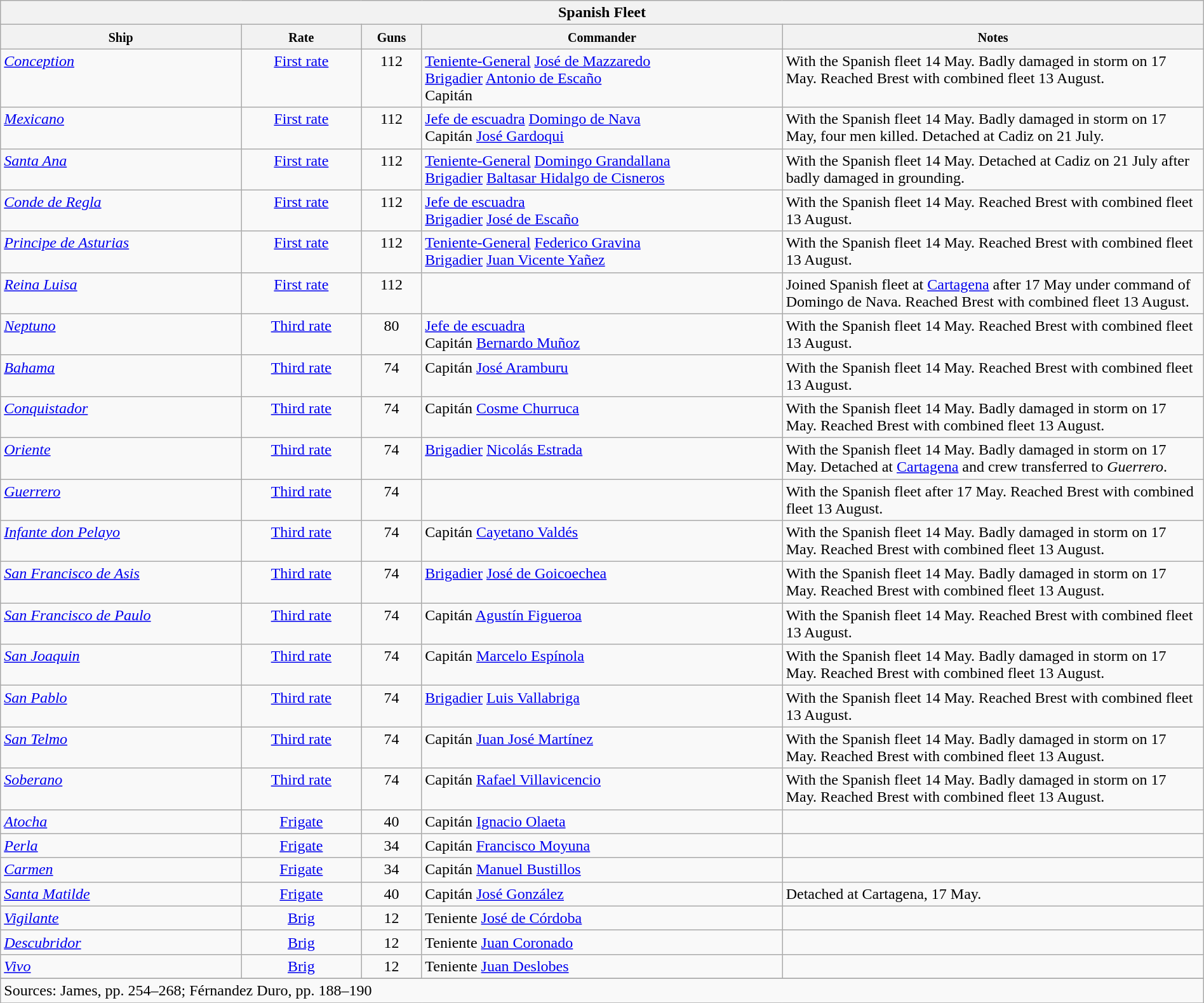<table class="wikitable" width=100%>
<tr valign="top">
<th colspan="11" bgcolor="white">Spanish Fleet</th>
</tr>
<tr valign="top"|- valign="top">
<th width=20%; align= center><small> Ship </small></th>
<th width=10%; align= center><small> Rate </small></th>
<th width=5%; align= center><small> Guns </small></th>
<th width=30%; align= center><small> Commander </small></th>
<th width=35%; align= center><small>Notes</small></th>
</tr>
<tr valign="top">
<td align= left><a href='#'><em>Conception</em></a></td>
<td align= center><a href='#'>First rate</a></td>
<td align= center>112</td>
<td align= left><a href='#'>Teniente-General</a> <a href='#'>José de Mazzaredo</a><br><a href='#'>Brigadier</a> <a href='#'>Antonio de Escaño</a><br>Capitán </td>
<td align= left>With the Spanish fleet 14 May. Badly damaged in storm on 17 May. Reached Brest with combined fleet 13 August.</td>
</tr>
<tr valign="top">
<td align= left><a href='#'><em>Mexicano</em></a></td>
<td align= center><a href='#'>First rate</a></td>
<td align= center>112</td>
<td align= left><a href='#'>Jefe de escuadra</a> <a href='#'>Domingo de Nava</a><br>Capitán <a href='#'>José Gardoqui</a></td>
<td align= left>With the Spanish fleet 14 May. Badly damaged in storm on 17 May, four men killed. Detached at Cadiz on 21 July.</td>
</tr>
<tr valign="top">
<td align= left><a href='#'><em>Santa Ana</em></a></td>
<td align= center><a href='#'>First rate</a></td>
<td align= center>112</td>
<td align= left><a href='#'>Teniente-General</a> <a href='#'>Domingo Grandallana</a><br><a href='#'>Brigadier</a> <a href='#'>Baltasar Hidalgo de Cisneros</a></td>
<td align= left>With the Spanish fleet 14 May. Detached at Cadiz on 21 July after badly damaged in grounding.</td>
</tr>
<tr valign="top">
<td align= left><a href='#'><em>Conde de Regla</em></a></td>
<td align= center><a href='#'>First rate</a></td>
<td align= center>112</td>
<td align= left><a href='#'>Jefe de escuadra</a> <br><a href='#'>Brigadier</a> <a href='#'>José de Escaño</a></td>
<td align= left>With the Spanish fleet 14 May. Reached Brest with combined fleet 13 August.</td>
</tr>
<tr valign="top">
<td align= left><a href='#'><em>Principe de Asturias</em></a></td>
<td align= center><a href='#'>First rate</a></td>
<td align= center>112</td>
<td align= left><a href='#'>Teniente-General</a> <a href='#'>Federico Gravina</a><br><a href='#'>Brigadier</a> <a href='#'>Juan Vicente Yañez</a></td>
<td align= left>With the Spanish fleet 14 May. Reached Brest with combined fleet 13 August.</td>
</tr>
<tr valign="top">
<td align= left><a href='#'><em>Reina Luisa</em></a></td>
<td align= center><a href='#'>First rate</a></td>
<td align= center>112</td>
<td align= left></td>
<td align= left>Joined Spanish fleet at <a href='#'>Cartagena</a> after 17 May under command of Domingo de Nava. Reached Brest with combined fleet 13 August.</td>
</tr>
<tr valign="top">
<td align= left><a href='#'><em>Neptuno</em></a></td>
<td align= center><a href='#'>Third rate</a></td>
<td align= center>80</td>
<td align= left><a href='#'>Jefe de escuadra</a> <br>Capitán <a href='#'>Bernardo Muñoz</a></td>
<td align= left>With the Spanish fleet 14 May. Reached Brest with combined fleet 13 August.</td>
</tr>
<tr valign="top">
<td align= left><a href='#'><em>Bahama</em></a></td>
<td align= center><a href='#'>Third rate</a></td>
<td align= center>74</td>
<td align= left>Capitán <a href='#'>José Aramburu</a></td>
<td align= left>With the Spanish fleet 14 May. Reached Brest with combined fleet 13 August.</td>
</tr>
<tr valign="top">
<td align= left><a href='#'><em>Conquistador</em></a></td>
<td align= center><a href='#'>Third rate</a></td>
<td align= center>74</td>
<td align= left>Capitán <a href='#'>Cosme Churruca</a></td>
<td align= left>With the Spanish fleet 14 May. Badly damaged in storm on 17 May. Reached Brest with combined fleet 13 August.</td>
</tr>
<tr valign="top">
<td align= left><a href='#'><em>Oriente</em></a></td>
<td align= center><a href='#'>Third rate</a></td>
<td align= center>74</td>
<td align= left><a href='#'>Brigadier</a> <a href='#'>Nicolás Estrada</a></td>
<td align= left>With the Spanish fleet 14 May. Badly damaged in storm on 17 May. Detached at <a href='#'>Cartagena</a> and crew transferred to <em>Guerrero</em>.</td>
</tr>
<tr valign="top">
<td align= left><a href='#'><em>Guerrero</em></a></td>
<td align= center><a href='#'>Third rate</a></td>
<td align= center>74</td>
<td align= left></td>
<td align= left>With the Spanish fleet after 17 May. Reached Brest with combined fleet 13 August.</td>
</tr>
<tr valign="top">
<td align= left><a href='#'><em>Infante don Pelayo</em></a></td>
<td align= center><a href='#'>Third rate</a></td>
<td align= center>74</td>
<td align= left>Capitán <a href='#'>Cayetano Valdés</a></td>
<td align= left>With the Spanish fleet 14 May. Badly damaged in storm on 17 May. Reached Brest with combined fleet 13 August.</td>
</tr>
<tr valign="top">
<td align= left><a href='#'><em>San Francisco de Asis</em></a></td>
<td align= center><a href='#'>Third rate</a></td>
<td align= center>74</td>
<td align= left><a href='#'>Brigadier</a> <a href='#'>José de Goicoechea</a></td>
<td align= left>With the Spanish fleet 14 May. Badly damaged in storm on 17 May. Reached Brest with combined fleet 13 August.</td>
</tr>
<tr valign="top">
<td align= left><a href='#'><em>San Francisco de Paulo</em></a></td>
<td align= center><a href='#'>Third rate</a></td>
<td align= center>74</td>
<td align= left>Capitán <a href='#'>Agustín Figueroa</a></td>
<td align= left>With the Spanish fleet 14 May. Reached Brest with combined fleet 13 August.</td>
</tr>
<tr valign="top">
<td align= left><a href='#'><em>San Joaquin</em></a></td>
<td align= center><a href='#'>Third rate</a></td>
<td align= center>74</td>
<td align= left>Capitán <a href='#'>Marcelo Espínola</a></td>
<td align= left>With the Spanish fleet 14 May. Badly damaged in storm on 17 May. Reached Brest with combined fleet 13 August.</td>
</tr>
<tr valign="top">
<td align= left><a href='#'><em>San Pablo</em></a></td>
<td align= center><a href='#'>Third rate</a></td>
<td align= center>74</td>
<td align= left><a href='#'>Brigadier</a> <a href='#'>Luis Vallabriga</a></td>
<td align= left>With the Spanish fleet 14 May. Reached Brest with combined fleet 13 August.</td>
</tr>
<tr valign="top">
<td align= left><a href='#'><em>San Telmo</em></a></td>
<td align= center><a href='#'>Third rate</a></td>
<td align= center>74</td>
<td align= left>Capitán <a href='#'>Juan José Martínez</a></td>
<td align= left>With the Spanish fleet 14 May. Badly damaged in storm on 17 May. Reached Brest with combined fleet 13 August.</td>
</tr>
<tr valign="top">
<td align= left><a href='#'><em>Soberano</em></a></td>
<td align= center><a href='#'>Third rate</a></td>
<td align= center>74</td>
<td align= left>Capitán <a href='#'>Rafael Villavicencio</a></td>
<td align= left>With the Spanish fleet 14 May. Badly damaged in storm on 17 May. Reached Brest with combined fleet 13 August.</td>
</tr>
<tr valign="top">
<td align= left><a href='#'><em>Atocha</em></a></td>
<td align= center><a href='#'>Frigate</a></td>
<td align= center>40</td>
<td align= left>Capitán <a href='#'>Ignacio Olaeta</a></td>
<td align= left></td>
</tr>
<tr valign="top">
<td align= left><a href='#'><em>Perla</em></a></td>
<td align= center><a href='#'>Frigate</a></td>
<td align= center>34</td>
<td align= left>Capitán <a href='#'>Francisco Moyuna</a></td>
<td align= left></td>
</tr>
<tr valign="top">
<td align= left><a href='#'><em>Carmen</em></a></td>
<td align= center><a href='#'>Frigate</a></td>
<td align= center>34</td>
<td align= left>Capitán <a href='#'>Manuel Bustillos</a></td>
<td align= left></td>
</tr>
<tr valign="top">
<td align= left><a href='#'><em>Santa Matilde</em></a></td>
<td align= center><a href='#'>Frigate</a></td>
<td align= center>40</td>
<td align= left>Capitán <a href='#'>José González</a></td>
<td align= left>Detached at Cartagena, 17 May.</td>
</tr>
<tr valign="top">
<td align= left><a href='#'><em>Vigilante</em></a></td>
<td align= center><a href='#'>Brig</a></td>
<td align= center>12</td>
<td align= left>Teniente <a href='#'>José de Córdoba</a></td>
<td align= left></td>
</tr>
<tr valign="top">
<td align= left><a href='#'><em>Descubridor</em></a></td>
<td align= center><a href='#'>Brig</a></td>
<td align= center>12</td>
<td align= left>Teniente <a href='#'>Juan Coronado</a></td>
<td align= left></td>
</tr>
<tr valign="top">
<td align= left><a href='#'><em>Vivo</em></a></td>
<td align= center><a href='#'>Brig</a></td>
<td align= center>12</td>
<td align= left>Teniente <a href='#'>Juan Deslobes</a></td>
<td align= left></td>
</tr>
<tr>
</tr>
<tr valign="top">
<td colspan="9" align="left">Sources: James, pp. 254–268; Férnandez Duro, pp. 188–190</td>
</tr>
<tr>
</tr>
</table>
